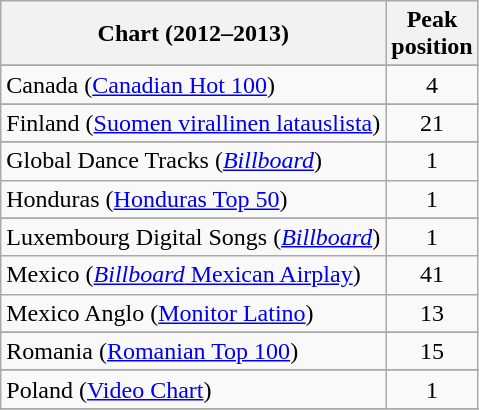<table class="wikitable sortable">
<tr>
<th>Chart (2012–2013)</th>
<th>Peak<br>position</th>
</tr>
<tr>
</tr>
<tr>
</tr>
<tr>
</tr>
<tr>
</tr>
<tr>
</tr>
<tr>
</tr>
<tr>
</tr>
<tr>
<td>Canada (<a href='#'>Canadian Hot 100</a>)</td>
<td style="text-align:center;">4</td>
</tr>
<tr>
</tr>
<tr>
</tr>
<tr>
</tr>
<tr>
<td>Finland (<a href='#'>Suomen virallinen latauslista</a>)</td>
<td style="text-align:center;">21</td>
</tr>
<tr>
</tr>
<tr>
</tr>
<tr>
<td>Global Dance Tracks (<em><a href='#'>Billboard</a></em>)</td>
<td style="text-align:center;">1</td>
</tr>
<tr>
<td>Honduras (<a href='#'>Honduras Top 50</a>)</td>
<td style="text-align:center;">1</td>
</tr>
<tr>
</tr>
<tr>
</tr>
<tr>
</tr>
<tr>
</tr>
<tr>
<td>Luxembourg Digital Songs (<em><a href='#'>Billboard</a></em>)</td>
<td align="center">1</td>
</tr>
<tr>
<td>Mexico (<a href='#'><em>Billboard</em> Mexican Airplay</a>)</td>
<td style="text-align:center;">41</td>
</tr>
<tr>
<td>Mexico Anglo (<a href='#'>Monitor Latino</a>)</td>
<td style="text-align:center;">13</td>
</tr>
<tr>
</tr>
<tr>
</tr>
<tr>
<td>Romania (<a href='#'>Romanian Top 100</a>)</td>
<td style="text-align:center;">15</td>
</tr>
<tr>
</tr>
<tr>
<td>Poland (<a href='#'>Video Chart</a>)</td>
<td align=center>1</td>
</tr>
<tr>
</tr>
<tr>
</tr>
<tr>
</tr>
<tr>
</tr>
<tr>
</tr>
<tr>
</tr>
<tr>
</tr>
<tr>
</tr>
<tr>
</tr>
<tr>
</tr>
<tr>
</tr>
<tr>
</tr>
</table>
